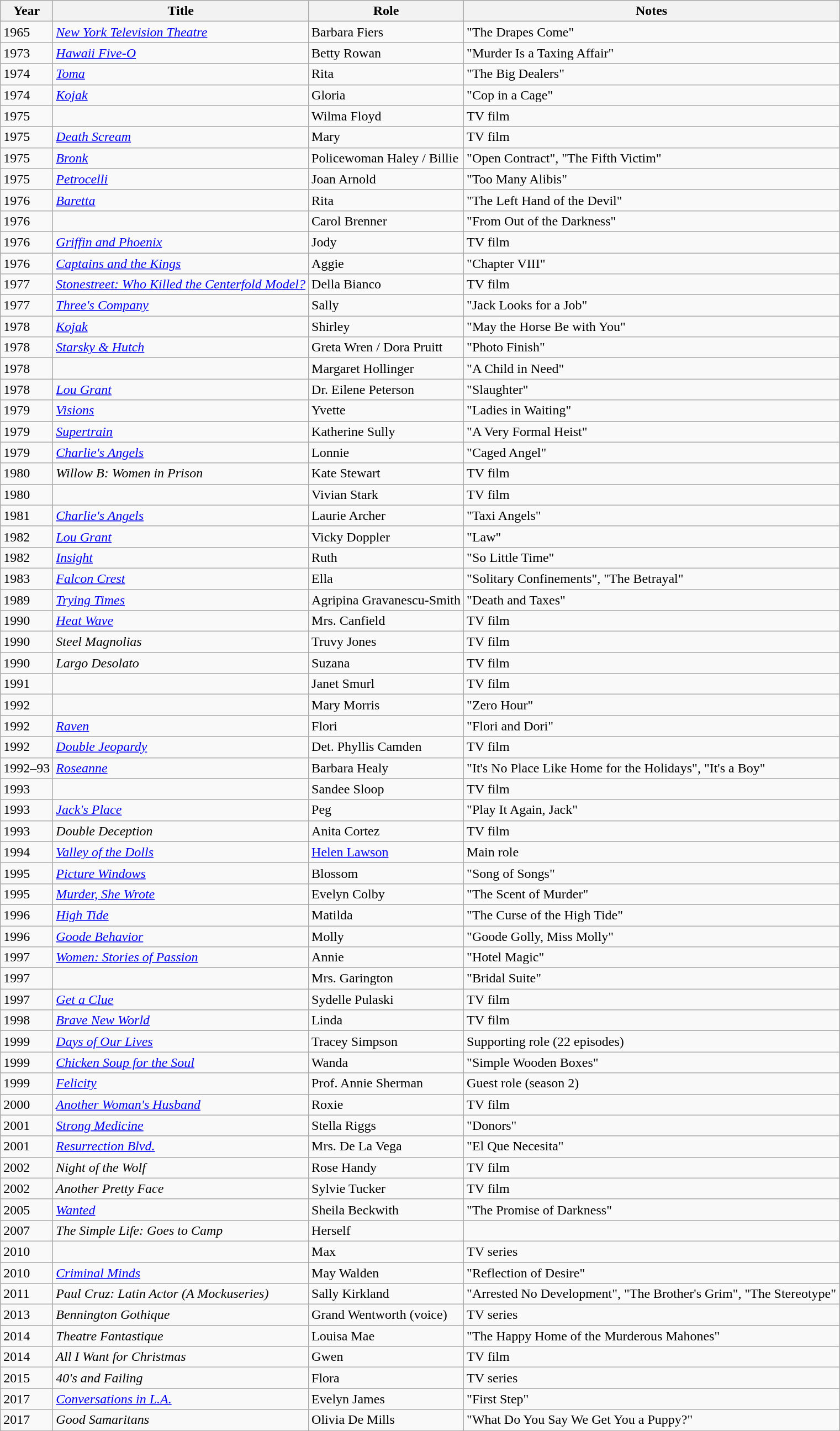<table class="wikitable sortable">
<tr>
<th>Year</th>
<th>Title</th>
<th>Role</th>
<th class="unsortable">Notes</th>
</tr>
<tr>
<td>1965</td>
<td><em><a href='#'>New York Television Theatre</a></em></td>
<td>Barbara Fiers</td>
<td>"The Drapes Come"</td>
</tr>
<tr>
<td>1973</td>
<td><em><a href='#'>Hawaii Five-O</a></em></td>
<td>Betty Rowan</td>
<td>"Murder Is a Taxing Affair"</td>
</tr>
<tr>
<td>1974</td>
<td><em><a href='#'>Toma</a></em></td>
<td>Rita</td>
<td>"The Big Dealers"</td>
</tr>
<tr>
<td>1974</td>
<td><em><a href='#'>Kojak</a></em></td>
<td>Gloria</td>
<td>"Cop in a Cage"</td>
</tr>
<tr>
<td>1975</td>
<td><em></em></td>
<td>Wilma Floyd</td>
<td>TV film</td>
</tr>
<tr>
<td>1975</td>
<td><em><a href='#'>Death Scream</a></em></td>
<td>Mary</td>
<td>TV film</td>
</tr>
<tr>
<td>1975</td>
<td><em><a href='#'>Bronk</a></em></td>
<td>Policewoman Haley / Billie</td>
<td>"Open Contract", "The Fifth Victim"</td>
</tr>
<tr>
<td>1975</td>
<td><em><a href='#'>Petrocelli</a></em></td>
<td>Joan Arnold</td>
<td>"Too Many Alibis"</td>
</tr>
<tr>
<td>1976</td>
<td><em><a href='#'>Baretta</a></em></td>
<td>Rita</td>
<td>"The Left Hand of the Devil"</td>
</tr>
<tr>
<td>1976</td>
<td><em></em></td>
<td>Carol Brenner</td>
<td>"From Out of the Darkness"</td>
</tr>
<tr>
<td>1976</td>
<td><em><a href='#'>Griffin and Phoenix</a></em></td>
<td>Jody</td>
<td>TV film</td>
</tr>
<tr>
<td>1976</td>
<td><em><a href='#'>Captains and the Kings</a></em></td>
<td>Aggie</td>
<td>"Chapter VIII"</td>
</tr>
<tr>
<td>1977</td>
<td><em><a href='#'>Stonestreet: Who Killed the Centerfold Model?</a></em></td>
<td>Della Bianco</td>
<td>TV film</td>
</tr>
<tr>
<td>1977</td>
<td><em><a href='#'>Three's Company</a></em></td>
<td>Sally</td>
<td>"Jack Looks for a Job"</td>
</tr>
<tr>
<td>1978</td>
<td><em><a href='#'>Kojak</a></em></td>
<td>Shirley</td>
<td>"May the Horse Be with You"</td>
</tr>
<tr>
<td>1978</td>
<td><em><a href='#'>Starsky & Hutch</a></em></td>
<td>Greta Wren / Dora Pruitt</td>
<td>"Photo Finish"</td>
</tr>
<tr>
<td>1978</td>
<td><em></em></td>
<td>Margaret Hollinger</td>
<td>"A Child in Need"</td>
</tr>
<tr>
<td>1978</td>
<td><em><a href='#'>Lou Grant</a></em></td>
<td>Dr. Eilene Peterson</td>
<td>"Slaughter"</td>
</tr>
<tr>
<td>1979</td>
<td><em><a href='#'>Visions</a></em></td>
<td>Yvette</td>
<td>"Ladies in Waiting"</td>
</tr>
<tr>
<td>1979</td>
<td><em><a href='#'>Supertrain</a></em></td>
<td>Katherine Sully</td>
<td>"A Very Formal Heist"</td>
</tr>
<tr>
<td>1979</td>
<td><em><a href='#'>Charlie's Angels</a></em></td>
<td>Lonnie</td>
<td>"Caged Angel"</td>
</tr>
<tr>
<td>1980</td>
<td><em>Willow B: Women in Prison</em></td>
<td>Kate Stewart</td>
<td>TV film</td>
</tr>
<tr>
<td>1980</td>
<td><em></em></td>
<td>Vivian Stark</td>
<td>TV film</td>
</tr>
<tr>
<td>1981</td>
<td><em><a href='#'>Charlie's Angels</a></em></td>
<td>Laurie Archer</td>
<td>"Taxi Angels"</td>
</tr>
<tr>
<td>1982</td>
<td><em><a href='#'>Lou Grant</a></em></td>
<td>Vicky Doppler</td>
<td>"Law"</td>
</tr>
<tr>
<td>1982</td>
<td><em><a href='#'>Insight</a></em></td>
<td>Ruth</td>
<td>"So Little Time"</td>
</tr>
<tr>
<td>1983</td>
<td><em><a href='#'>Falcon Crest</a></em></td>
<td>Ella</td>
<td>"Solitary Confinements", "The Betrayal"</td>
</tr>
<tr>
<td>1989</td>
<td><em><a href='#'>Trying Times</a></em></td>
<td>Agripina Gravanescu-Smith</td>
<td>"Death and Taxes"</td>
</tr>
<tr>
<td>1990</td>
<td><em><a href='#'>Heat Wave</a></em></td>
<td>Mrs. Canfield</td>
<td>TV film</td>
</tr>
<tr>
<td>1990</td>
<td><em>Steel Magnolias</em></td>
<td>Truvy Jones</td>
<td>TV film</td>
</tr>
<tr>
<td>1990</td>
<td><em>Largo Desolato</em></td>
<td>Suzana</td>
<td>TV film</td>
</tr>
<tr>
<td>1991</td>
<td><em></em></td>
<td>Janet Smurl</td>
<td>TV film</td>
</tr>
<tr>
<td>1992</td>
<td><em></em></td>
<td>Mary Morris</td>
<td>"Zero Hour"</td>
</tr>
<tr>
<td>1992</td>
<td><em><a href='#'>Raven</a></em></td>
<td>Flori</td>
<td>"Flori and Dori"</td>
</tr>
<tr>
<td>1992</td>
<td><em><a href='#'>Double Jeopardy</a></em></td>
<td>Det. Phyllis Camden</td>
<td>TV film</td>
</tr>
<tr>
<td>1992–93</td>
<td><em><a href='#'>Roseanne</a></em></td>
<td>Barbara Healy</td>
<td>"It's No Place Like Home for the Holidays", "It's a Boy"</td>
</tr>
<tr>
<td>1993</td>
<td><em></em></td>
<td>Sandee Sloop</td>
<td>TV film</td>
</tr>
<tr>
<td>1993</td>
<td><em><a href='#'>Jack's Place</a></em></td>
<td>Peg</td>
<td>"Play It Again, Jack"</td>
</tr>
<tr>
<td>1993</td>
<td><em>Double Deception</em></td>
<td>Anita Cortez</td>
<td>TV film</td>
</tr>
<tr>
<td>1994</td>
<td><em><a href='#'>Valley of the Dolls</a></em></td>
<td><a href='#'>Helen Lawson</a></td>
<td>Main role</td>
</tr>
<tr>
<td>1995</td>
<td><em><a href='#'>Picture Windows</a></em></td>
<td>Blossom</td>
<td>"Song of Songs"</td>
</tr>
<tr>
<td>1995</td>
<td><em><a href='#'>Murder, She Wrote</a></em></td>
<td>Evelyn Colby</td>
<td>"The Scent of Murder"</td>
</tr>
<tr>
<td>1996</td>
<td><em><a href='#'>High Tide</a></em></td>
<td>Matilda</td>
<td>"The Curse of the High Tide"</td>
</tr>
<tr>
<td>1996</td>
<td><em><a href='#'>Goode Behavior</a></em></td>
<td>Molly</td>
<td>"Goode Golly, Miss Molly"</td>
</tr>
<tr>
<td>1997</td>
<td><em><a href='#'>Women: Stories of Passion</a></em></td>
<td>Annie</td>
<td>"Hotel Magic"</td>
</tr>
<tr>
<td>1997</td>
<td><em></em></td>
<td>Mrs. Garington</td>
<td>"Bridal Suite"</td>
</tr>
<tr>
<td>1997</td>
<td><em><a href='#'>Get a Clue</a></em></td>
<td>Sydelle Pulaski</td>
<td>TV film</td>
</tr>
<tr>
<td>1998</td>
<td><em><a href='#'>Brave New World</a></em></td>
<td>Linda</td>
<td>TV film</td>
</tr>
<tr>
<td>1999</td>
<td><em><a href='#'>Days of Our Lives</a></em></td>
<td>Tracey Simpson</td>
<td>Supporting role (22 episodes)</td>
</tr>
<tr>
<td>1999</td>
<td><em><a href='#'>Chicken Soup for the Soul</a></em></td>
<td>Wanda</td>
<td>"Simple Wooden Boxes"</td>
</tr>
<tr>
<td>1999</td>
<td><em><a href='#'>Felicity</a></em></td>
<td>Prof. Annie Sherman</td>
<td>Guest role (season 2)</td>
</tr>
<tr>
<td>2000</td>
<td><em><a href='#'>Another Woman's Husband</a></em></td>
<td>Roxie</td>
<td>TV film</td>
</tr>
<tr>
<td>2001</td>
<td><em><a href='#'>Strong Medicine</a></em></td>
<td>Stella Riggs</td>
<td>"Donors"</td>
</tr>
<tr>
<td>2001</td>
<td><em><a href='#'>Resurrection Blvd.</a></em></td>
<td>Mrs. De La Vega</td>
<td>"El Que Necesita"</td>
</tr>
<tr>
<td>2002</td>
<td><em>Night of the Wolf</em></td>
<td>Rose Handy</td>
<td>TV film</td>
</tr>
<tr>
<td>2002</td>
<td><em>Another Pretty Face</em></td>
<td>Sylvie Tucker</td>
<td>TV film</td>
</tr>
<tr>
<td>2005</td>
<td><em><a href='#'>Wanted</a></em></td>
<td>Sheila Beckwith</td>
<td>"The Promise of Darkness"</td>
</tr>
<tr>
<td>2007</td>
<td><em>The Simple Life: Goes to Camp</em></td>
<td>Herself</td>
</tr>
<tr>
<td>2010</td>
<td><em></em></td>
<td>Max</td>
<td>TV series</td>
</tr>
<tr>
<td>2010</td>
<td><em><a href='#'>Criminal Minds</a></em></td>
<td>May Walden</td>
<td>"Reflection of Desire"</td>
</tr>
<tr>
<td>2011</td>
<td><em>Paul Cruz: Latin Actor (A Mockuseries)</em></td>
<td>Sally Kirkland</td>
<td>"Arrested No Development", "The Brother's Grim", "The Stereotype"</td>
</tr>
<tr>
<td>2013</td>
<td><em>Bennington Gothique</em></td>
<td>Grand Wentworth (voice)</td>
<td>TV series</td>
</tr>
<tr>
<td>2014</td>
<td><em>Theatre Fantastique</em></td>
<td>Louisa Mae</td>
<td>"The Happy Home of the Murderous Mahones"</td>
</tr>
<tr>
<td>2014</td>
<td><em>All I Want for Christmas</em></td>
<td>Gwen</td>
<td>TV film</td>
</tr>
<tr>
<td>2015</td>
<td><em>40's and Failing</em></td>
<td>Flora</td>
<td>TV series</td>
</tr>
<tr>
<td>2017</td>
<td><em><a href='#'>Conversations in L.A.</a></em></td>
<td>Evelyn James</td>
<td>"First Step"</td>
</tr>
<tr>
<td>2017</td>
<td><em>Good Samaritans</em></td>
<td>Olivia De Mills</td>
<td>"What Do You Say We Get You a Puppy?"</td>
</tr>
</table>
